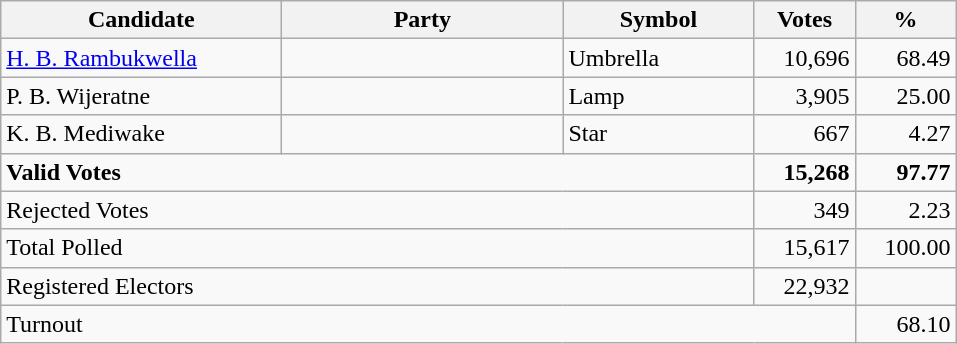<table class="wikitable" border="1" style="text-align:right;">
<tr>
<th align=left width="180">Candidate</th>
<th align=left width="180">Party</th>
<th align=left width="120">Symbol</th>
<th align=left width="60">Votes</th>
<th align=left width="60">%</th>
</tr>
<tr>
<td align=left><a href='#'>H. B. Rambukwella</a></td>
<td></td>
<td align=left>Umbrella</td>
<td align=right>10,696</td>
<td align=right>68.49</td>
</tr>
<tr>
<td align=left>P. B. Wijeratne</td>
<td></td>
<td align=left>Lamp</td>
<td align=right>3,905</td>
<td align=right>25.00</td>
</tr>
<tr>
<td align=left>K. B. Mediwake</td>
<td></td>
<td align=left>Star</td>
<td>667</td>
<td align=right>4.27</td>
</tr>
<tr>
<td align=left colspan=3><strong>Valid Votes</strong></td>
<td align=right><strong>15,268</strong></td>
<td align=right><strong>97.77</strong></td>
</tr>
<tr>
<td align=left colspan=3>Rejected Votes</td>
<td align=right>349</td>
<td align=right>2.23</td>
</tr>
<tr>
<td align=left colspan=3>Total Polled</td>
<td align=right>15,617</td>
<td align=right>100.00</td>
</tr>
<tr>
<td align=left colspan=3>Registered Electors</td>
<td align=right>22,932</td>
<td></td>
</tr>
<tr>
<td align=left colspan=4>Turnout</td>
<td align=right>68.10</td>
</tr>
</table>
